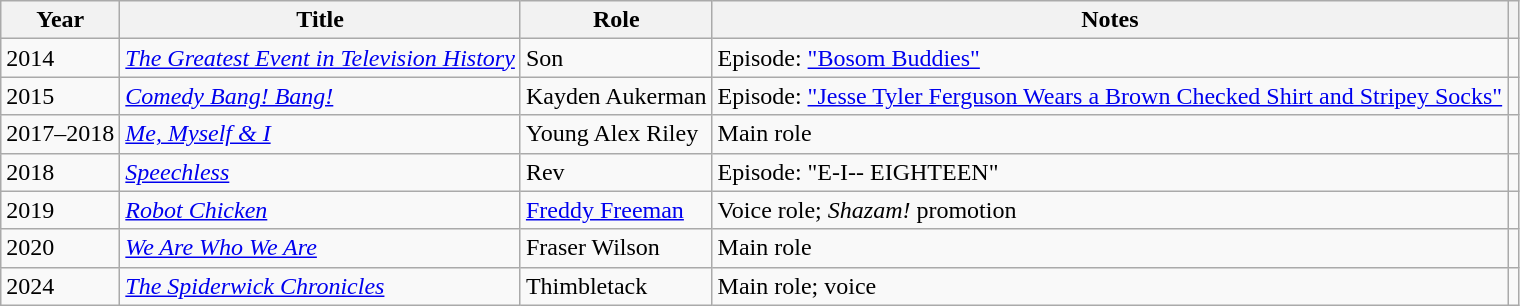<table class="wikitable sortable">
<tr>
<th>Year</th>
<th>Title</th>
<th>Role</th>
<th class="unsortable">Notes</th>
<th class="unsortable"></th>
</tr>
<tr>
<td>2014</td>
<td data-sort-value="Greatest Event in Television History, The"><em><a href='#'>The Greatest Event in Television History</a></em></td>
<td>Son</td>
<td>Episode: <a href='#'>"Bosom Buddies"</a></td>
<td style="text-align: center;"></td>
</tr>
<tr>
<td>2015</td>
<td><em><a href='#'>Comedy Bang! Bang!</a></em></td>
<td>Kayden Aukerman</td>
<td>Episode: <a href='#'>"Jesse Tyler Ferguson Wears a Brown Checked Shirt and Stripey Socks"</a></td>
<td style="text-align: center;"></td>
</tr>
<tr>
<td>2017–2018</td>
<td><em><a href='#'>Me, Myself & I</a></em></td>
<td>Young Alex Riley</td>
<td>Main role</td>
<td style="text-align: center;"></td>
</tr>
<tr>
<td>2018</td>
<td><em><a href='#'>Speechless</a></em></td>
<td>Rev</td>
<td>Episode: "E-I-- EIGHTEEN"</td>
<td style="text-align: center;"></td>
</tr>
<tr>
<td>2019</td>
<td><em><a href='#'>Robot Chicken</a></em></td>
<td><a href='#'>Freddy Freeman</a></td>
<td>Voice role; <em>Shazam!</em> promotion</td>
<td style="text-align: center;"></td>
</tr>
<tr>
<td>2020</td>
<td><em><a href='#'>We Are Who We Are</a></em></td>
<td>Fraser Wilson</td>
<td>Main role</td>
<td style="text-align: center;"></td>
</tr>
<tr>
<td>2024</td>
<td data-sort-value="Spiderwick Chronicles, The"><em><a href='#'>The Spiderwick Chronicles</a></em></td>
<td>Thimbletack</td>
<td>Main role; voice</td>
<td></td>
</tr>
</table>
